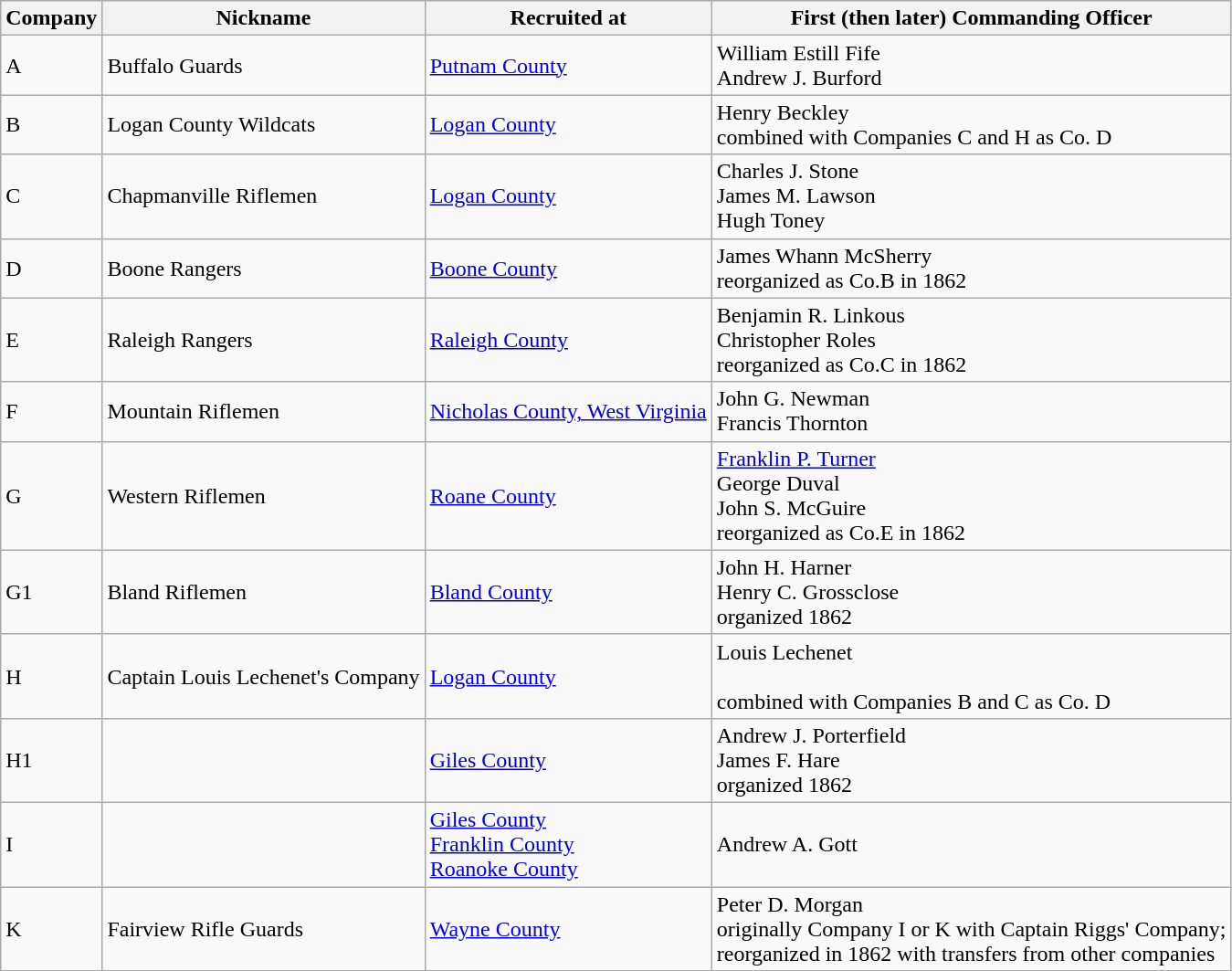<table class="wikitable sortable">
<tr>
<th scope="col">Company</th>
<th scope="col">Nickname</th>
<th scope="col">Recruited at</th>
<th scope="col">First (then later) Commanding Officer<br></th>
</tr>
<tr>
<td>A</td>
<td>Buffalo Guards</td>
<td><a href='#'>Putnam County</a></td>
<td>William Estill Fife<br>Andrew J. Burford</td>
</tr>
<tr>
<td>B</td>
<td>Logan County Wildcats</td>
<td><a href='#'>Logan County</a></td>
<td>Henry Beckley<br>combined with Companies C and H as Co. D</td>
</tr>
<tr>
<td>C</td>
<td>Chapmanville Riflemen</td>
<td><a href='#'>Logan County</a></td>
<td>Charles J. Stone<br>James M. Lawson<br>Hugh Toney</td>
</tr>
<tr>
<td>D</td>
<td>Boone Rangers</td>
<td><a href='#'>Boone County</a></td>
<td>James Whann McSherry<br>reorganized as Co.B in 1862</td>
</tr>
<tr>
<td>E</td>
<td>Raleigh Rangers</td>
<td><a href='#'>Raleigh County</a></td>
<td>Benjamin R. Linkous<br>Christopher Roles<br>reorganized as Co.C in 1862</td>
</tr>
<tr>
<td>F</td>
<td>Mountain Riflemen</td>
<td><a href='#'>Nicholas County, West Virginia</a></td>
<td>John G. Newman<br>Francis Thornton</td>
</tr>
<tr>
<td>G</td>
<td>Western Riflemen</td>
<td><a href='#'>Roane County</a></td>
<td><a href='#'>Franklin P. Turner</a><br>George Duval<br>John S. McGuire<br>reorganized as Co.E in 1862</td>
</tr>
<tr>
<td>G1</td>
<td>Bland Riflemen</td>
<td><a href='#'>Bland County</a></td>
<td>John H. Harner<br>Henry C. Grossclose<br>organized 1862</td>
</tr>
<tr>
<td>H</td>
<td>Captain Louis Lechenet's Company</td>
<td><a href='#'>Logan County</a></td>
<td>Louis Lechenet<br><br>combined with Companies B and C as Co. D</td>
</tr>
<tr>
<td>H1</td>
<td></td>
<td><a href='#'>Giles County</a></td>
<td>Andrew J. Porterfield<br>James F. Hare<br>organized 1862</td>
</tr>
<tr>
<td>I</td>
<td></td>
<td><a href='#'>Giles County</a><br><a href='#'>Franklin County</a><br><a href='#'>Roanoke County</a></td>
<td>Andrew A. Gott</td>
</tr>
<tr>
<td>K</td>
<td>Fairview Rifle Guards</td>
<td><a href='#'>Wayne County</a></td>
<td>Peter D. Morgan<br>originally Company I or K with Captain Riggs' Company;<br> reorganized in 1862 with transfers from other companies</td>
</tr>
</table>
